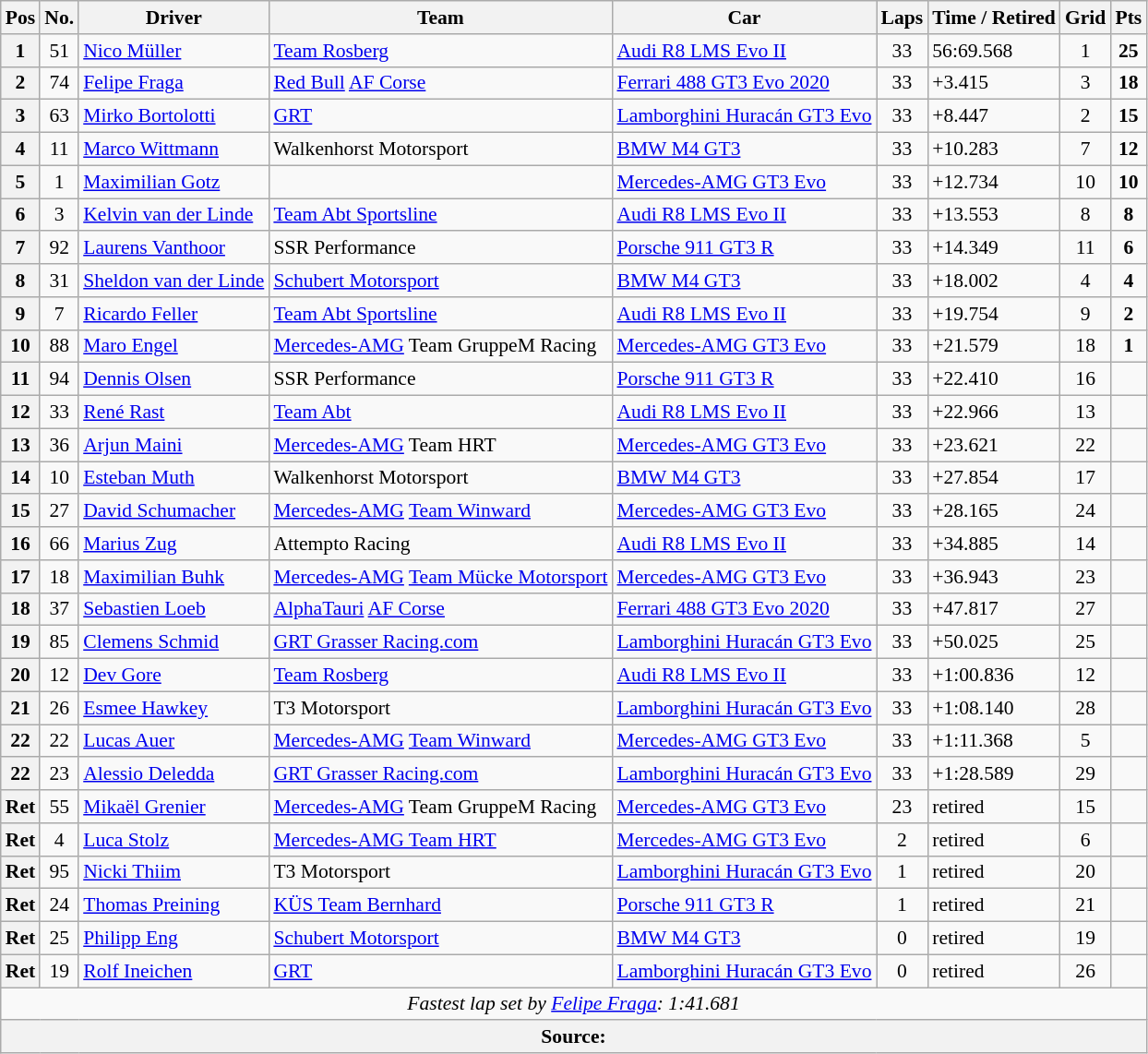<table class="wikitable" style="font-size:90%;">
<tr>
<th>Pos</th>
<th>No.</th>
<th>Driver</th>
<th>Team</th>
<th>Car</th>
<th>Laps</th>
<th>Time / Retired</th>
<th>Grid</th>
<th>Pts</th>
</tr>
<tr>
<th>1</th>
<td align="center">51</td>
<td> <a href='#'>Nico Müller</a></td>
<td><a href='#'>Team Rosberg</a></td>
<td><a href='#'>Audi R8 LMS Evo II</a></td>
<td align="center">33</td>
<td>56:69.568</td>
<td align="center">1</td>
<td align="center"><strong>25</strong></td>
</tr>
<tr>
<th>2</th>
<td align="center">74</td>
<td> <a href='#'>Felipe Fraga</a></td>
<td><a href='#'>Red Bull</a> <a href='#'>AF Corse</a></td>
<td><a href='#'>Ferrari 488 GT3 Evo 2020</a></td>
<td align="center">33</td>
<td>+3.415</td>
<td align="center">3</td>
<td align="center"><strong>18</strong></td>
</tr>
<tr>
<th>3</th>
<td align="center">63</td>
<td> <a href='#'>Mirko Bortolotti</a></td>
<td><a href='#'>GRT</a></td>
<td><a href='#'>Lamborghini Huracán GT3 Evo</a></td>
<td align="center">33</td>
<td>+8.447</td>
<td align="center">2</td>
<td align="center"><strong>15</strong></td>
</tr>
<tr>
<th>4</th>
<td align="center">11</td>
<td> <a href='#'>Marco Wittmann</a></td>
<td>Walkenhorst Motorsport</td>
<td><a href='#'>BMW M4 GT3</a></td>
<td align="center">33</td>
<td>+10.283</td>
<td align="center">7</td>
<td align="center"><strong>12</strong></td>
</tr>
<tr>
<th>5</th>
<td align="center">1</td>
<td> <a href='#'>Maximilian Gotz</a></td>
<td></td>
<td><a href='#'>Mercedes-AMG GT3 Evo</a></td>
<td align="center">33</td>
<td>+12.734</td>
<td align="center">10</td>
<td align="center"><strong>10</strong></td>
</tr>
<tr>
<th>6</th>
<td align="center">3</td>
<td> <a href='#'>Kelvin van der Linde</a></td>
<td><a href='#'>Team Abt Sportsline</a></td>
<td><a href='#'>Audi R8 LMS Evo II</a></td>
<td align="center">33</td>
<td>+13.553</td>
<td align="center">8</td>
<td align="center"><strong>8</strong></td>
</tr>
<tr>
<th>7</th>
<td align="center">92</td>
<td> <a href='#'>Laurens Vanthoor</a></td>
<td>SSR Performance</td>
<td><a href='#'>Porsche 911 GT3 R</a></td>
<td align="center">33</td>
<td>+14.349</td>
<td align="center">11</td>
<td align="center"><strong>6</strong></td>
</tr>
<tr>
<th>8</th>
<td align="center">31</td>
<td> <a href='#'>Sheldon van der Linde</a></td>
<td><a href='#'>Schubert Motorsport</a></td>
<td><a href='#'>BMW M4 GT3</a></td>
<td align="center">33</td>
<td>+18.002</td>
<td align="center">4</td>
<td align="center"><strong>4</strong></td>
</tr>
<tr>
<th>9</th>
<td align="center">7</td>
<td> <a href='#'>Ricardo Feller</a></td>
<td><a href='#'>Team Abt Sportsline</a></td>
<td><a href='#'>Audi R8 LMS Evo II</a></td>
<td align="center">33</td>
<td>+19.754</td>
<td align="center">9</td>
<td align="center"><strong>2</strong></td>
</tr>
<tr>
<th>10</th>
<td align="center">88</td>
<td> <a href='#'>Maro Engel</a></td>
<td><a href='#'>Mercedes-AMG</a> Team GruppeM Racing</td>
<td><a href='#'>Mercedes-AMG GT3 Evo</a></td>
<td align="center">33</td>
<td>+21.579</td>
<td align="center">18</td>
<td align="center"><strong>1</strong></td>
</tr>
<tr>
<th>11</th>
<td align="center">94</td>
<td> <a href='#'>Dennis Olsen</a></td>
<td>SSR Performance</td>
<td><a href='#'>Porsche 911 GT3 R</a></td>
<td align="center">33</td>
<td>+22.410</td>
<td align="center">16</td>
<td align="center"></td>
</tr>
<tr>
<th>12</th>
<td align="center">33</td>
<td> <a href='#'>René Rast</a></td>
<td><a href='#'>Team Abt</a></td>
<td><a href='#'>Audi R8 LMS Evo II</a></td>
<td align="center">33</td>
<td>+22.966</td>
<td align="center">13</td>
<td align="center"></td>
</tr>
<tr>
<th>13</th>
<td align="center">36</td>
<td> <a href='#'>Arjun Maini</a></td>
<td><a href='#'>Mercedes-AMG</a> Team HRT</td>
<td><a href='#'>Mercedes-AMG GT3 Evo</a></td>
<td align="center">33</td>
<td>+23.621</td>
<td align="center">22</td>
<td align="center"></td>
</tr>
<tr>
<th>14</th>
<td align="center">10</td>
<td> <a href='#'>Esteban Muth</a></td>
<td>Walkenhorst Motorsport</td>
<td><a href='#'>BMW M4 GT3</a></td>
<td align="center">33</td>
<td>+27.854</td>
<td align="center">17</td>
<td align="center"></td>
</tr>
<tr>
<th>15</th>
<td align="center">27</td>
<td> <a href='#'>David Schumacher</a></td>
<td><a href='#'>Mercedes-AMG</a> <a href='#'>Team Winward</a></td>
<td><a href='#'>Mercedes-AMG GT3 Evo</a></td>
<td align="center">33</td>
<td>+28.165</td>
<td align="center">24</td>
<td align="center"></td>
</tr>
<tr>
<th>16</th>
<td align="center">66</td>
<td> <a href='#'>Marius Zug</a></td>
<td>Attempto Racing</td>
<td><a href='#'>Audi R8 LMS Evo II</a></td>
<td align="center">33</td>
<td>+34.885</td>
<td align="center">14</td>
<td align="center"></td>
</tr>
<tr>
<th>17</th>
<td align="center">18</td>
<td> <a href='#'>Maximilian Buhk</a></td>
<td><a href='#'>Mercedes-AMG</a> <a href='#'>Team Mücke Motorsport</a></td>
<td><a href='#'>Mercedes-AMG GT3 Evo</a></td>
<td align="center">33</td>
<td>+36.943</td>
<td align="center">23</td>
<td align="center"></td>
</tr>
<tr>
<th>18</th>
<td align="center">37</td>
<td> <a href='#'>Sebastien Loeb</a></td>
<td><a href='#'>AlphaTauri</a> <a href='#'>AF Corse</a></td>
<td><a href='#'>Ferrari 488 GT3 Evo 2020</a></td>
<td align="center">33</td>
<td>+47.817</td>
<td align="center">27</td>
<td align="center"></td>
</tr>
<tr>
<th>19</th>
<td align="center">85</td>
<td> <a href='#'>Clemens Schmid</a></td>
<td><a href='#'>GRT Grasser Racing.com</a></td>
<td><a href='#'>Lamborghini Huracán GT3 Evo</a></td>
<td align="center">33</td>
<td>+50.025</td>
<td align="center">25</td>
<td align="center"></td>
</tr>
<tr>
<th>20</th>
<td align="center">12</td>
<td> <a href='#'>Dev Gore</a></td>
<td><a href='#'>Team Rosberg</a></td>
<td><a href='#'>Audi R8 LMS Evo II</a></td>
<td align="center">33</td>
<td>+1:00.836</td>
<td align="center">12</td>
<td align="center"></td>
</tr>
<tr>
<th>21</th>
<td align="center">26</td>
<td> <a href='#'>Esmee Hawkey</a></td>
<td>T3 Motorsport</td>
<td><a href='#'>Lamborghini Huracán GT3 Evo</a></td>
<td align="center">33</td>
<td>+1:08.140</td>
<td align="center">28</td>
<td align="center"></td>
</tr>
<tr>
<th>22</th>
<td align="center">22</td>
<td> <a href='#'>Lucas Auer</a></td>
<td><a href='#'>Mercedes-AMG</a> <a href='#'>Team Winward</a></td>
<td><a href='#'>Mercedes-AMG GT3 Evo</a></td>
<td align="center">33</td>
<td>+1:11.368</td>
<td align="center">5</td>
<td align="center"></td>
</tr>
<tr>
<th>22</th>
<td align="center">23</td>
<td> <a href='#'>Alessio Deledda</a></td>
<td><a href='#'>GRT Grasser Racing.com</a></td>
<td><a href='#'>Lamborghini Huracán GT3 Evo</a></td>
<td align="center">33</td>
<td>+1:28.589</td>
<td align="center">29</td>
<td align="center"></td>
</tr>
<tr>
<th>Ret</th>
<td align="center">55</td>
<td> <a href='#'>Mikaël Grenier</a></td>
<td><a href='#'>Mercedes-AMG</a> Team GruppeM Racing</td>
<td><a href='#'>Mercedes-AMG GT3 Evo</a></td>
<td align="center">23</td>
<td>retired</td>
<td align="center">15</td>
<td align="center"></td>
</tr>
<tr>
<th>Ret</th>
<td align="center">4</td>
<td> <a href='#'>Luca Stolz</a></td>
<td><a href='#'>Mercedes-AMG Team HRT</a></td>
<td><a href='#'>Mercedes-AMG GT3 Evo</a></td>
<td align="center">2</td>
<td>retired</td>
<td align="center">6</td>
<td align="center"></td>
</tr>
<tr>
<th>Ret</th>
<td align="center">95</td>
<td> <a href='#'>Nicki Thiim</a></td>
<td>T3 Motorsport</td>
<td><a href='#'>Lamborghini Huracán GT3 Evo</a></td>
<td align="center">1</td>
<td>retired</td>
<td align="center">20</td>
<td align="center"></td>
</tr>
<tr>
<th>Ret</th>
<td align="center">24</td>
<td> <a href='#'>Thomas Preining</a></td>
<td><a href='#'>KÜS Team Bernhard</a></td>
<td><a href='#'>Porsche 911 GT3 R</a></td>
<td align="center">1</td>
<td>retired</td>
<td align="center">21</td>
<td align="center"></td>
</tr>
<tr>
<th>Ret</th>
<td align="center">25</td>
<td> <a href='#'>Philipp Eng</a></td>
<td><a href='#'>Schubert Motorsport</a></td>
<td><a href='#'>BMW M4 GT3</a></td>
<td align="center">0</td>
<td>retired</td>
<td align="center">19</td>
<td align="center"></td>
</tr>
<tr>
<th>Ret</th>
<td align="center">19</td>
<td> <a href='#'>Rolf Ineichen</a></td>
<td><a href='#'>GRT</a></td>
<td><a href='#'>Lamborghini Huracán GT3 Evo</a></td>
<td align="center">0</td>
<td>retired</td>
<td align="center">26</td>
<td align="center"></td>
</tr>
<tr>
<td colspan=9 align=center><em>Fastest lap set by <a href='#'>Felipe Fraga</a>: 1:41.681</em></td>
</tr>
<tr>
<th colspan=9>Source:</th>
</tr>
</table>
